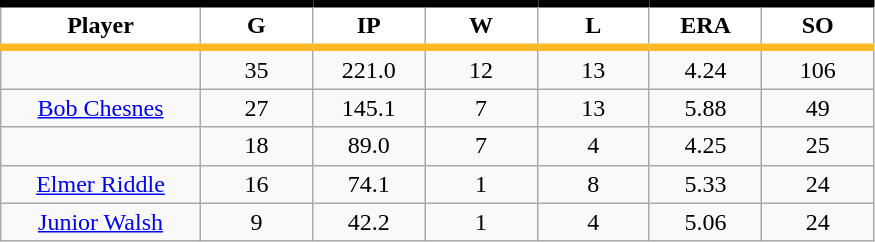<table class="wikitable sortable">
<tr>
<th style="background:#FFFFFF; border-top:#000000 5px solid; border-bottom:#FDB827 5px solid;" width="16%">Player</th>
<th style="background:#FFFFFF; border-top:#000000 5px solid; border-bottom:#FDB827 5px solid;" width="9%">G</th>
<th style="background:#FFFFFF; border-top:#000000 5px solid; border-bottom:#FDB827 5px solid;" width="9%">IP</th>
<th style="background:#FFFFFF; border-top:#000000 5px solid; border-bottom:#FDB827 5px solid;" width="9%">W</th>
<th style="background:#FFFFFF; border-top:#000000 5px solid; border-bottom:#FDB827 5px solid;" width="9%">L</th>
<th style="background:#FFFFFF; border-top:#000000 5px solid; border-bottom:#FDB827 5px solid;" width="9%">ERA</th>
<th style="background:#FFFFFF; border-top:#000000 5px solid; border-bottom:#FDB827 5px solid;" width="9%">SO</th>
</tr>
<tr align="center">
<td></td>
<td>35</td>
<td>221.0</td>
<td>12</td>
<td>13</td>
<td>4.24</td>
<td>106</td>
</tr>
<tr align="center">
<td><a href='#'>Bob Chesnes</a></td>
<td>27</td>
<td>145.1</td>
<td>7</td>
<td>13</td>
<td>5.88</td>
<td>49</td>
</tr>
<tr align=center>
<td></td>
<td>18</td>
<td>89.0</td>
<td>7</td>
<td>4</td>
<td>4.25</td>
<td>25</td>
</tr>
<tr align="center">
<td><a href='#'>Elmer Riddle</a></td>
<td>16</td>
<td>74.1</td>
<td>1</td>
<td>8</td>
<td>5.33</td>
<td>24</td>
</tr>
<tr align=center>
<td><a href='#'>Junior Walsh</a></td>
<td>9</td>
<td>42.2</td>
<td>1</td>
<td>4</td>
<td>5.06</td>
<td>24</td>
</tr>
</table>
